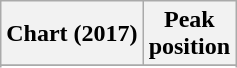<table class="wikitable sortable plainrowheaders">
<tr>
<th>Chart (2017)</th>
<th>Peak <br> position</th>
</tr>
<tr>
</tr>
<tr>
</tr>
</table>
